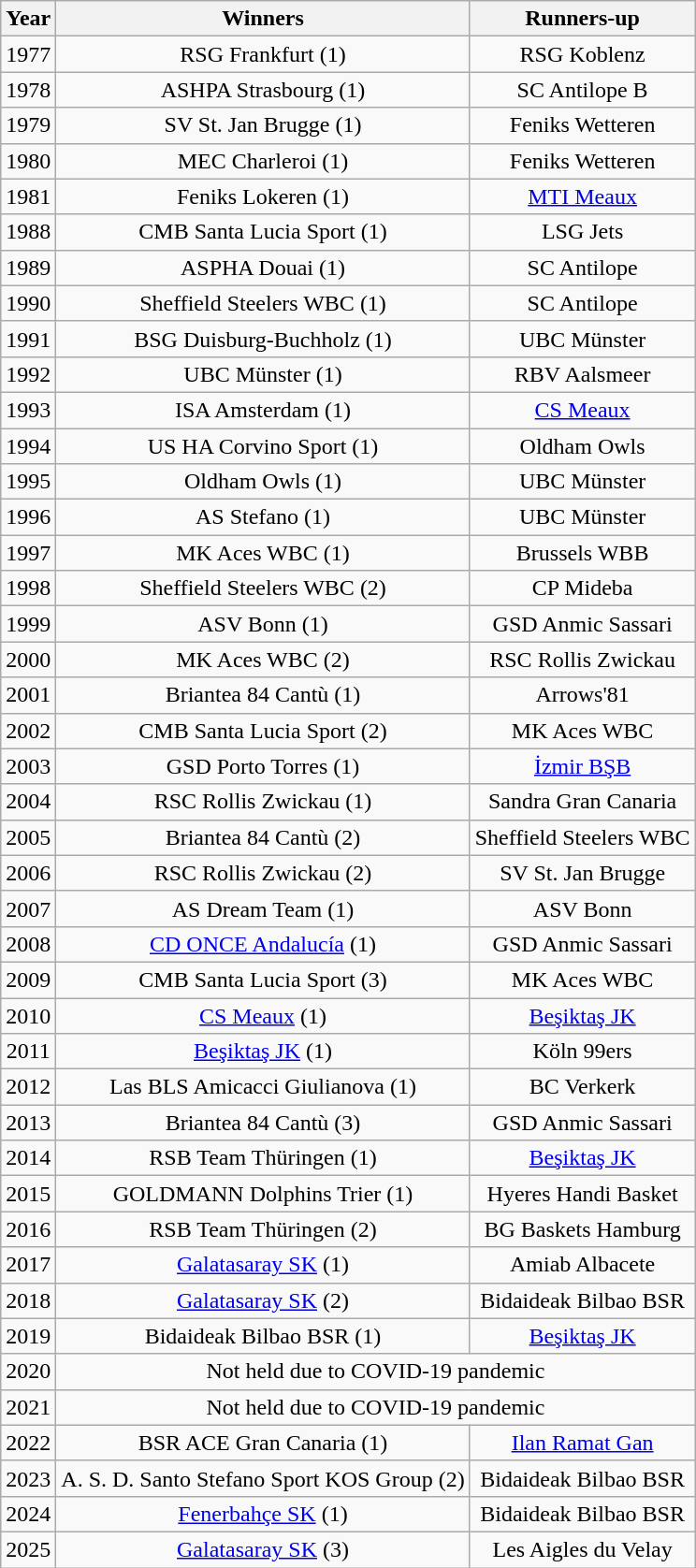<table class="wikitable" style="text-align: center">
<tr>
<th>Year</th>
<th>Winners</th>
<th>Runners-up</th>
</tr>
<tr>
<td>1977</td>
<td> RSG Frankfurt (1)</td>
<td> RSG Koblenz</td>
</tr>
<tr>
<td>1978</td>
<td> ASHPA Strasbourg (1)</td>
<td> SC Antilope B</td>
</tr>
<tr>
<td>1979</td>
<td> SV St. Jan Brugge (1)</td>
<td> Feniks Wetteren</td>
</tr>
<tr>
<td>1980</td>
<td> MEC Charleroi (1)</td>
<td> Feniks Wetteren</td>
</tr>
<tr>
<td>1981</td>
<td> Feniks Lokeren (1)</td>
<td> <a href='#'>MTI Meaux</a></td>
</tr>
<tr>
<td>1988</td>
<td> CMB Santa Lucia Sport (1)</td>
<td> LSG Jets</td>
</tr>
<tr>
<td>1989</td>
<td> ASPHA Douai (1)</td>
<td> SC Antilope</td>
</tr>
<tr>
<td>1990</td>
<td> Sheffield Steelers WBC (1)</td>
<td> SC Antilope</td>
</tr>
<tr>
<td>1991</td>
<td> BSG Duisburg-Buchholz (1)</td>
<td> UBC Münster</td>
</tr>
<tr>
<td>1992</td>
<td> UBC Münster (1)</td>
<td> RBV Aalsmeer</td>
</tr>
<tr>
<td>1993</td>
<td> ISA Amsterdam (1)</td>
<td> <a href='#'>CS Meaux</a></td>
</tr>
<tr>
<td>1994</td>
<td> US HA Corvino Sport (1)</td>
<td> Oldham Owls</td>
</tr>
<tr>
<td>1995</td>
<td> Oldham Owls (1)</td>
<td> UBC Münster</td>
</tr>
<tr>
<td>1996</td>
<td> AS Stefano (1)</td>
<td> UBC Münster</td>
</tr>
<tr>
<td>1997</td>
<td> MK Aces WBC (1)</td>
<td> Brussels WBB</td>
</tr>
<tr>
<td>1998</td>
<td> Sheffield Steelers WBC (2)</td>
<td> CP Mideba</td>
</tr>
<tr>
<td>1999</td>
<td> ASV Bonn (1)</td>
<td> GSD Anmic Sassari</td>
</tr>
<tr>
<td>2000</td>
<td> MK Aces WBC (2)</td>
<td> RSC Rollis Zwickau</td>
</tr>
<tr>
<td>2001</td>
<td> Briantea 84 Cantù (1)</td>
<td> Arrows'81</td>
</tr>
<tr>
<td>2002</td>
<td> CMB Santa Lucia Sport (2)</td>
<td> MK Aces WBC</td>
</tr>
<tr>
<td>2003</td>
<td> GSD Porto Torres (1)</td>
<td> <a href='#'>İzmir BŞB</a></td>
</tr>
<tr>
<td>2004</td>
<td> RSC Rollis Zwickau (1)</td>
<td> Sandra Gran Canaria</td>
</tr>
<tr>
<td>2005</td>
<td> Briantea 84 Cantù (2)</td>
<td> Sheffield Steelers WBC</td>
</tr>
<tr>
<td>2006</td>
<td> RSC Rollis Zwickau (2)</td>
<td> SV St. Jan Brugge</td>
</tr>
<tr>
<td>2007</td>
<td> AS Dream Team (1)</td>
<td> ASV Bonn</td>
</tr>
<tr>
<td>2008</td>
<td> <a href='#'>CD ONCE Andalucía</a> (1)</td>
<td> GSD Anmic Sassari</td>
</tr>
<tr>
<td>2009</td>
<td> CMB Santa Lucia Sport (3)</td>
<td> MK Aces WBC</td>
</tr>
<tr>
<td>2010</td>
<td> <a href='#'>CS Meaux</a> (1)</td>
<td> <a href='#'>Beşiktaş JK</a></td>
</tr>
<tr>
<td>2011</td>
<td> <a href='#'>Beşiktaş JK</a> (1)</td>
<td> Köln 99ers</td>
</tr>
<tr>
<td>2012</td>
<td> Las BLS Amicacci Giulianova (1)</td>
<td> BC Verkerk</td>
</tr>
<tr>
<td>2013</td>
<td> Briantea 84 Cantù (3)</td>
<td> GSD Anmic Sassari</td>
</tr>
<tr>
<td>2014</td>
<td> RSB Team Thüringen (1)</td>
<td> <a href='#'>Beşiktaş JK</a></td>
</tr>
<tr>
<td>2015</td>
<td> GOLDMANN Dolphins Trier (1)</td>
<td> Hyeres Handi Basket</td>
</tr>
<tr>
<td>2016</td>
<td> RSB Team Thüringen (2)</td>
<td> BG Baskets Hamburg</td>
</tr>
<tr>
<td>2017</td>
<td> <a href='#'>Galatasaray SK</a> (1)</td>
<td> Amiab Albacete</td>
</tr>
<tr>
<td>2018</td>
<td> <a href='#'>Galatasaray SK</a> (2)</td>
<td> Bidaideak Bilbao BSR</td>
</tr>
<tr>
<td>2019</td>
<td> Bidaideak Bilbao BSR (1)</td>
<td> <a href='#'>Beşiktaş JK</a></td>
</tr>
<tr>
<td>2020</td>
<td colspan="2">Not held due to COVID-19 pandemic</td>
</tr>
<tr>
<td>2021</td>
<td colspan="2">Not held due to COVID-19 pandemic</td>
</tr>
<tr>
<td>2022</td>
<td> BSR ACE Gran Canaria (1)</td>
<td> <a href='#'>Ilan Ramat Gan</a></td>
</tr>
<tr>
<td>2023</td>
<td> A. S. D. Santo Stefano Sport KOS Group (2)</td>
<td> Bidaideak Bilbao BSR</td>
</tr>
<tr>
<td>2024</td>
<td> <a href='#'>Fenerbahçe SK</a>  (1)</td>
<td> Bidaideak Bilbao BSR</td>
</tr>
<tr>
<td>2025</td>
<td> <a href='#'>Galatasaray SK</a> (3)</td>
<td> Les Aigles du Velay</td>
</tr>
</table>
